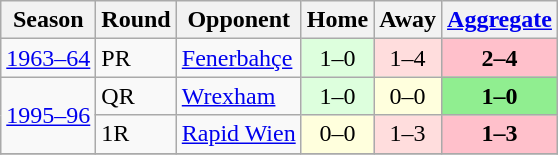<table class="wikitable">
<tr>
<th>Season</th>
<th>Round</th>
<th>Opponent</th>
<th>Home</th>
<th>Away</th>
<th><a href='#'>Aggregate</a></th>
</tr>
<tr>
<td align=left><a href='#'>1963–64</a></td>
<td align=left>PR</td>
<td align=left> <a href='#'>Fenerbahçe</a></td>
<td bgcolor="#ddffdd" style="text-align:center;">1–0</td>
<td bgcolor="#ffdddd" style="text-align:center;">1–4</td>
<td bgcolor=pink style="text-align:center;"><strong>2–4</strong></td>
</tr>
<tr>
<td rowspan=2 align=left><a href='#'>1995–96</a></td>
<td align=left>QR</td>
<td align=left> <a href='#'>Wrexham</a></td>
<td bgcolor="#ddffdd" style="text-align:center;">1–0</td>
<td bgcolor="#ffffdd" style="text-align:center;">0–0</td>
<td bgcolor=lightgreen style="text-align:center;"><strong>1–0</strong></td>
</tr>
<tr>
<td align=left>1R</td>
<td align=left> <a href='#'>Rapid Wien</a></td>
<td bgcolor="#ffffdd" style="text-align:center;">0–0</td>
<td bgcolor="#ffdddd" style="text-align:center;">1–3</td>
<td bgcolor=pink style="text-align:center;"><strong>1–3</strong></td>
</tr>
<tr>
</tr>
</table>
